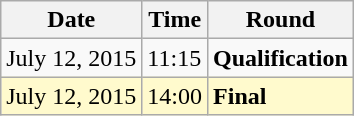<table class="wikitable">
<tr>
<th>Date</th>
<th>Time</th>
<th>Round</th>
</tr>
<tr>
<td>July 12, 2015</td>
<td>11:15</td>
<td><strong>Qualification</strong></td>
</tr>
<tr style=background:lemonchiffon>
<td>July 12, 2015</td>
<td>14:00</td>
<td><strong>Final</strong></td>
</tr>
</table>
